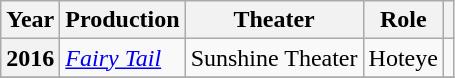<table class="wikitable plainrowheaders sortable">
<tr>
<th>Year</th>
<th>Production</th>
<th>Theater</th>
<th>Role</th>
<th class="unsortable"></th>
</tr>
<tr>
<th scope="row">2016</th>
<td><em><a href='#'>Fairy Tail</a></em></td>
<td>Sunshine Theater</td>
<td>Hoteye</td>
<td style="text-align:center;"></td>
</tr>
<tr>
</tr>
</table>
